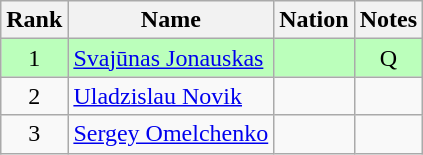<table class="wikitable sortable" style="text-align:center">
<tr>
<th>Rank</th>
<th>Name</th>
<th>Nation</th>
<th>Notes</th>
</tr>
<tr bgcolor=bbffbb>
<td>1</td>
<td align=left><a href='#'>Svajūnas Jonauskas</a></td>
<td align=left></td>
<td>Q</td>
</tr>
<tr>
<td>2</td>
<td align=left><a href='#'>Uladzislau Novik</a></td>
<td align=left></td>
<td></td>
</tr>
<tr>
<td>3</td>
<td align=left><a href='#'>Sergey Omelchenko</a></td>
<td align=left></td>
<td></td>
</tr>
</table>
